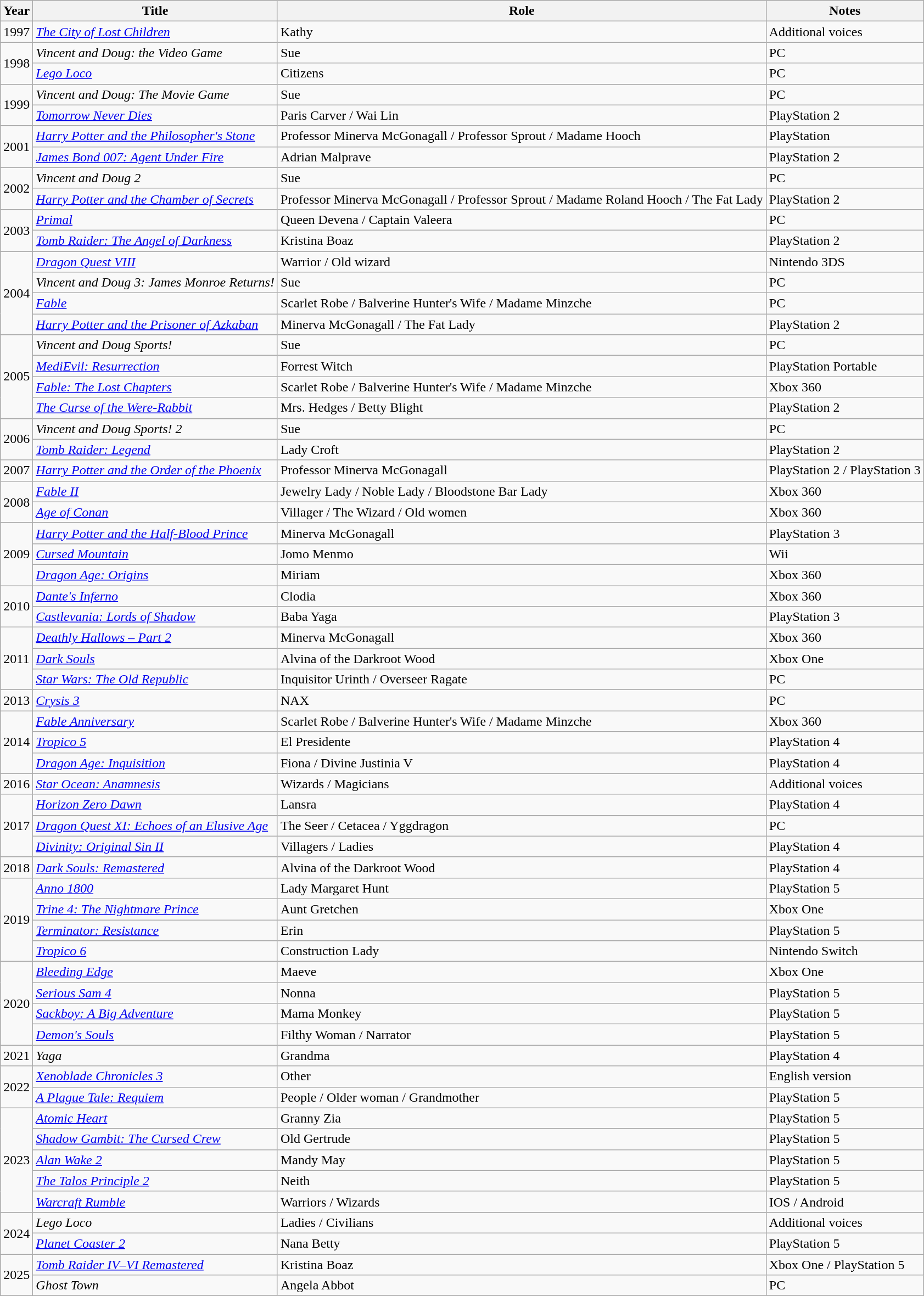<table class="wikitable sortable plainrowheaders">
<tr>
<th>Year</th>
<th>Title</th>
<th>Role</th>
<th class="unsortable">Notes</th>
</tr>
<tr>
<td>1997</td>
<td><em><a href='#'>The City of Lost Children</a></em></td>
<td>Kathy</td>
<td>Additional voices</td>
</tr>
<tr>
<td rowspan="2">1998</td>
<td><em>Vincent and Doug: the Video Game</em></td>
<td>Sue</td>
<td>PC</td>
</tr>
<tr>
<td><em><a href='#'>Lego Loco</a></em></td>
<td>Citizens</td>
<td>PC</td>
</tr>
<tr>
<td rowspan="2">1999</td>
<td><em>Vincent and Doug: The Movie Game</em></td>
<td>Sue</td>
<td>PC</td>
</tr>
<tr>
<td><em><a href='#'>Tomorrow Never Dies</a></em></td>
<td>Paris Carver / Wai Lin</td>
<td>PlayStation 2</td>
</tr>
<tr>
<td rowspan="2">2001</td>
<td><em><a href='#'>Harry Potter and the Philosopher's Stone</a></em></td>
<td>Professor Minerva McGonagall / Professor Sprout / Madame Hooch</td>
<td>PlayStation</td>
</tr>
<tr>
<td><em><a href='#'>James Bond 007: Agent Under Fire</a></em></td>
<td>Adrian Malprave</td>
<td>PlayStation 2</td>
</tr>
<tr>
<td rowspan="2">2002</td>
<td><em>Vincent and Doug 2</em></td>
<td>Sue</td>
<td>PC</td>
</tr>
<tr>
<td><em><a href='#'>Harry Potter and the Chamber of Secrets</a></em></td>
<td>Professor Minerva McGonagall / Professor Sprout / Madame Roland Hooch / The Fat Lady</td>
<td>PlayStation 2</td>
</tr>
<tr>
<td rowspan="2">2003</td>
<td><em><a href='#'>Primal</a></em></td>
<td>Queen Devena / Captain Valeera</td>
<td>PC</td>
</tr>
<tr>
<td><em><a href='#'>Tomb Raider: The Angel of Darkness</a></em></td>
<td>Kristina Boaz</td>
<td>PlayStation 2</td>
</tr>
<tr>
<td rowspan="4">2004</td>
<td><em><a href='#'>Dragon Quest VIII</a></em></td>
<td>Warrior / Old wizard</td>
<td>Nintendo 3DS</td>
</tr>
<tr>
<td><em>Vincent and Doug 3: James Monroe Returns!</em></td>
<td>Sue</td>
<td>PC</td>
</tr>
<tr>
<td><em><a href='#'>Fable</a></em></td>
<td>Scarlet Robe / Balverine Hunter's Wife / Madame Minzche</td>
<td>PC</td>
</tr>
<tr>
<td><em><a href='#'>Harry Potter and the Prisoner of Azkaban</a></em></td>
<td>Minerva McGonagall / The Fat Lady</td>
<td>PlayStation 2</td>
</tr>
<tr>
<td rowspan="4">2005</td>
<td><em>Vincent and Doug Sports!</em></td>
<td>Sue</td>
<td>PC</td>
</tr>
<tr>
<td><em><a href='#'>MediEvil: Resurrection</a></em></td>
<td>Forrest Witch</td>
<td>PlayStation Portable</td>
</tr>
<tr>
<td><em><a href='#'>Fable: The Lost Chapters</a></em></td>
<td>Scarlet Robe / Balverine Hunter's Wife / Madame Minzche</td>
<td>Xbox 360</td>
</tr>
<tr>
<td><em><a href='#'>The Curse of the Were-Rabbit</a></em></td>
<td>Mrs. Hedges / Betty Blight</td>
<td>PlayStation 2</td>
</tr>
<tr>
<td rowspan="2">2006</td>
<td><em>Vincent and Doug Sports! 2</em></td>
<td>Sue</td>
<td>PC</td>
</tr>
<tr>
<td><em><a href='#'>Tomb Raider: Legend</a></em></td>
<td>Lady Croft</td>
<td>PlayStation 2</td>
</tr>
<tr>
<td>2007</td>
<td><em><a href='#'>Harry Potter and the Order of the Phoenix</a></em></td>
<td>Professor Minerva McGonagall</td>
<td>PlayStation 2 / PlayStation 3</td>
</tr>
<tr>
<td rowspan="2">2008</td>
<td><em><a href='#'>Fable II</a></em></td>
<td>Jewelry Lady / Noble Lady / Bloodstone Bar Lady</td>
<td>Xbox 360</td>
</tr>
<tr>
<td><em><a href='#'>Age of Conan</a></em></td>
<td>Villager / The Wizard / Old women</td>
<td>Xbox 360</td>
</tr>
<tr>
<td rowspan="3">2009</td>
<td><em><a href='#'>Harry Potter and the Half-Blood Prince</a></em></td>
<td>Minerva McGonagall</td>
<td>PlayStation 3</td>
</tr>
<tr>
<td><em><a href='#'>Cursed Mountain</a></em></td>
<td>Jomo Menmo</td>
<td>Wii</td>
</tr>
<tr>
<td><em><a href='#'>Dragon Age: Origins</a></em></td>
<td>Miriam</td>
<td>Xbox 360</td>
</tr>
<tr>
<td rowspan="2">2010</td>
<td><em><a href='#'>Dante's Inferno</a></em></td>
<td>Clodia</td>
<td>Xbox 360</td>
</tr>
<tr>
<td><em><a href='#'>Castlevania: Lords of Shadow</a></em></td>
<td>Baba Yaga</td>
<td>PlayStation 3</td>
</tr>
<tr>
<td rowspan="3">2011</td>
<td><em><a href='#'>Deathly Hallows – Part 2</a></em></td>
<td>Minerva McGonagall</td>
<td>Xbox 360</td>
</tr>
<tr>
<td><em><a href='#'>Dark Souls</a></em></td>
<td>Alvina of the Darkroot Wood</td>
<td>Xbox One</td>
</tr>
<tr>
<td><em><a href='#'>Star Wars: The Old Republic</a></em></td>
<td>Inquisitor Urinth / Overseer Ragate</td>
<td>PC</td>
</tr>
<tr>
<td>2013</td>
<td><em><a href='#'>Crysis 3</a></em></td>
<td>NAX</td>
<td>PC</td>
</tr>
<tr>
<td rowspan="3">2014</td>
<td><em><a href='#'>Fable Anniversary</a></em></td>
<td>Scarlet Robe / Balverine Hunter's Wife / Madame Minzche</td>
<td>Xbox 360</td>
</tr>
<tr>
<td><em><a href='#'>Tropico 5</a></em></td>
<td>El Presidente</td>
<td>PlayStation 4</td>
</tr>
<tr>
<td><em><a href='#'>Dragon Age: Inquisition</a></em></td>
<td>Fiona / Divine Justinia V</td>
<td>PlayStation 4</td>
</tr>
<tr>
<td>2016</td>
<td><em><a href='#'>Star Ocean: Anamnesis</a></em></td>
<td>Wizards / Magicians</td>
<td>Additional voices</td>
</tr>
<tr>
<td rowspan="3">2017</td>
<td><em><a href='#'>Horizon Zero Dawn</a></em></td>
<td>Lansra</td>
<td>PlayStation 4</td>
</tr>
<tr>
<td><em><a href='#'>Dragon Quest XI: Echoes of an Elusive Age</a></em></td>
<td>The Seer / Cetacea / Yggdragon</td>
<td>PC</td>
</tr>
<tr>
<td><em><a href='#'>Divinity: Original Sin II</a></em></td>
<td>Villagers / Ladies</td>
<td>PlayStation 4</td>
</tr>
<tr>
<td>2018</td>
<td><em><a href='#'>Dark Souls: Remastered</a></em></td>
<td>Alvina of the Darkroot Wood</td>
<td>PlayStation 4</td>
</tr>
<tr>
<td rowspan="4">2019</td>
<td><em><a href='#'>Anno 1800</a></em></td>
<td>Lady Margaret Hunt</td>
<td>PlayStation 5</td>
</tr>
<tr>
<td><em><a href='#'>Trine 4: The Nightmare Prince</a></em></td>
<td>Aunt Gretchen</td>
<td>Xbox One</td>
</tr>
<tr>
<td><em><a href='#'>Terminator: Resistance</a></em></td>
<td>Erin</td>
<td>PlayStation 5</td>
</tr>
<tr>
<td><em><a href='#'>Tropico 6</a></em></td>
<td>Construction Lady</td>
<td>Nintendo Switch</td>
</tr>
<tr>
<td rowspan="4">2020</td>
<td><em><a href='#'>Bleeding Edge</a></em></td>
<td>Maeve</td>
<td>Xbox One</td>
</tr>
<tr>
<td><em><a href='#'>Serious Sam 4</a></em></td>
<td>Nonna</td>
<td>PlayStation 5</td>
</tr>
<tr>
<td><em><a href='#'>Sackboy: A Big Adventure</a></em></td>
<td>Mama Monkey</td>
<td>PlayStation 5</td>
</tr>
<tr>
<td><em><a href='#'>Demon's Souls</a></em></td>
<td>Filthy Woman / Narrator</td>
<td>PlayStation 5</td>
</tr>
<tr>
<td>2021</td>
<td><em>Yaga</em></td>
<td>Grandma</td>
<td>PlayStation 4</td>
</tr>
<tr>
<td rowspan="2">2022</td>
<td><em><a href='#'>Xenoblade Chronicles 3</a></em></td>
<td>Other</td>
<td>English version</td>
</tr>
<tr>
<td><em><a href='#'>A Plague Tale: Requiem</a></em></td>
<td>People / Older woman / Grandmother</td>
<td>PlayStation 5</td>
</tr>
<tr>
<td rowspan="5">2023</td>
<td><em><a href='#'>Atomic Heart</a></em></td>
<td>Granny Zia</td>
<td>PlayStation 5</td>
</tr>
<tr>
<td><em><a href='#'>Shadow Gambit: The Cursed Crew</a></em></td>
<td>Old Gertrude</td>
<td>PlayStation 5</td>
</tr>
<tr>
<td><em><a href='#'>Alan Wake 2</a></em></td>
<td>Mandy May</td>
<td>PlayStation 5</td>
</tr>
<tr>
<td><em><a href='#'>The Talos Principle 2</a></em></td>
<td>Neith</td>
<td>PlayStation 5</td>
</tr>
<tr>
<td><em><a href='#'>Warcraft Rumble</a></em></td>
<td>Warriors / Wizards</td>
<td>IOS / Android</td>
</tr>
<tr>
<td rowspan="2">2024</td>
<td><em>Lego Loco</em></td>
<td>Ladies / Civilians</td>
<td>Additional voices</td>
</tr>
<tr>
<td><em><a href='#'>Planet Coaster 2</a></em></td>
<td>Nana Betty</td>
<td>PlayStation 5</td>
</tr>
<tr>
<td rowspan="2">2025</td>
<td><em><a href='#'>Tomb Raider IV–VI Remastered</a></em></td>
<td>Kristina Boaz</td>
<td>Xbox One / PlayStation 5</td>
</tr>
<tr>
<td><em>Ghost Town</em></td>
<td>Angela Abbot</td>
<td>PC</td>
</tr>
</table>
